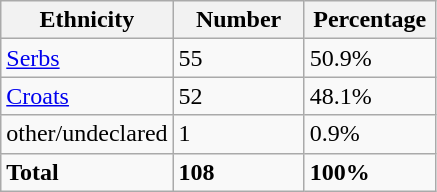<table class="wikitable">
<tr>
<th width="100px">Ethnicity</th>
<th width="80px">Number</th>
<th width="80px">Percentage</th>
</tr>
<tr>
<td><a href='#'>Serbs</a></td>
<td>55</td>
<td>50.9%</td>
</tr>
<tr>
<td><a href='#'>Croats</a></td>
<td>52</td>
<td>48.1%</td>
</tr>
<tr>
<td>other/undeclared</td>
<td>1</td>
<td>0.9%</td>
</tr>
<tr>
<td><strong>Total</strong></td>
<td><strong>108</strong></td>
<td><strong>100%</strong></td>
</tr>
</table>
